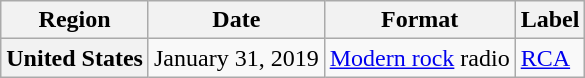<table class="wikitable plainrowheaders">
<tr>
<th>Region</th>
<th>Date</th>
<th>Format</th>
<th>Label</th>
</tr>
<tr>
<th scope="row">United States</th>
<td>January 31, 2019</td>
<td><a href='#'>Modern rock</a> radio</td>
<td><a href='#'>RCA</a></td>
</tr>
</table>
